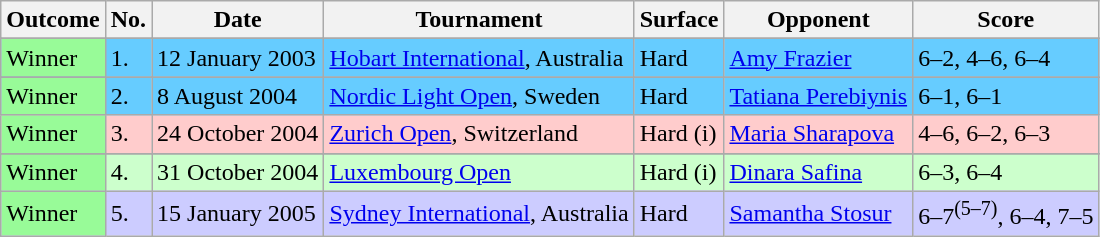<table class="wikitable">
<tr>
<th>Outcome</th>
<th>No.</th>
<th>Date</th>
<th>Tournament</th>
<th>Surface</th>
<th>Opponent</th>
<th>Score</th>
</tr>
<tr>
</tr>
<tr style="background:#6cf;">
<td style="background:#98fb98;">Winner</td>
<td>1.</td>
<td>12 January 2003</td>
<td><a href='#'>Hobart International</a>, Australia</td>
<td>Hard</td>
<td> <a href='#'>Amy Frazier</a></td>
<td>6–2, 4–6, 6–4</td>
</tr>
<tr>
</tr>
<tr style="background:#6cf;">
<td style="background:#98fb98;">Winner</td>
<td>2.</td>
<td>8 August 2004</td>
<td><a href='#'>Nordic Light Open</a>, Sweden</td>
<td>Hard</td>
<td> <a href='#'>Tatiana Perebiynis</a></td>
<td>6–1, 6–1</td>
</tr>
<tr style="background:#fcc;">
<td style="background:#98fb98;">Winner</td>
<td>3.</td>
<td>24 October 2004</td>
<td><a href='#'>Zurich Open</a>, Switzerland</td>
<td>Hard (i)</td>
<td> <a href='#'>Maria Sharapova</a></td>
<td>4–6, 6–2, 6–3</td>
</tr>
<tr>
</tr>
<tr style="background:#cfc;">
<td style="background:#98fb98;">Winner</td>
<td>4.</td>
<td>31 October 2004</td>
<td><a href='#'>Luxembourg Open</a></td>
<td>Hard (i)</td>
<td> <a href='#'>Dinara Safina</a></td>
<td>6–3, 6–4</td>
</tr>
<tr style="background:#ccf;">
<td style="background:#98fb98;">Winner</td>
<td>5.</td>
<td>15 January 2005</td>
<td><a href='#'>Sydney International</a>, Australia</td>
<td>Hard</td>
<td> <a href='#'>Samantha Stosur</a></td>
<td>6–7<sup>(5–7)</sup>, 6–4, 7–5</td>
</tr>
</table>
